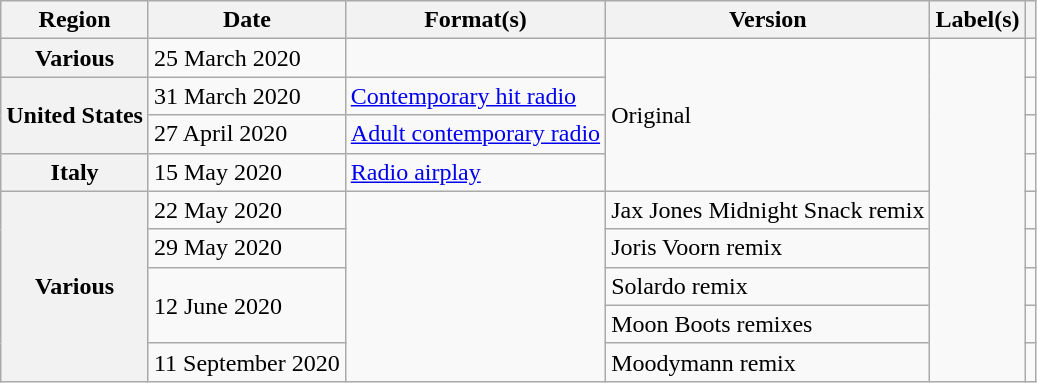<table class="wikitable plainrowheaders">
<tr>
<th scope="col">Region</th>
<th scope="col">Date</th>
<th scope="col">Format(s)</th>
<th scope="col">Version</th>
<th scope="col">Label(s)</th>
<th scope="col"></th>
</tr>
<tr>
<th scope="row">Various</th>
<td>25 March 2020</td>
<td></td>
<td rowspan="4">Original</td>
<td rowspan="10"></td>
<td style="text-align:center;"></td>
</tr>
<tr>
<th scope="row" rowspan="2">United States</th>
<td>31 March 2020</td>
<td><a href='#'>Contemporary hit radio</a></td>
<td style="text-align:center;"></td>
</tr>
<tr>
<td>27 April 2020</td>
<td><a href='#'>Adult contemporary radio</a></td>
<td style="text-align:center;"></td>
</tr>
<tr>
<th scope="row">Italy</th>
<td>15 May 2020</td>
<td><a href='#'>Radio airplay</a></td>
<td style="text-align:center;"></td>
</tr>
<tr>
<th scope="row" rowspan="5">Various</th>
<td>22 May 2020</td>
<td rowspan="5"></td>
<td>Jax Jones Midnight Snack remix</td>
<td style="text-align:center;"></td>
</tr>
<tr>
<td>29 May 2020</td>
<td>Joris Voorn remix</td>
<td style="text-align:center;"></td>
</tr>
<tr>
<td rowspan="2">12 June 2020</td>
<td>Solardo remix</td>
<td style="text-align:center;"></td>
</tr>
<tr>
<td>Moon Boots remixes</td>
<td style="text-align:center;"></td>
</tr>
<tr>
<td>11 September 2020</td>
<td>Moodymann remix</td>
<td style="text-align:center;"></td>
</tr>
</table>
